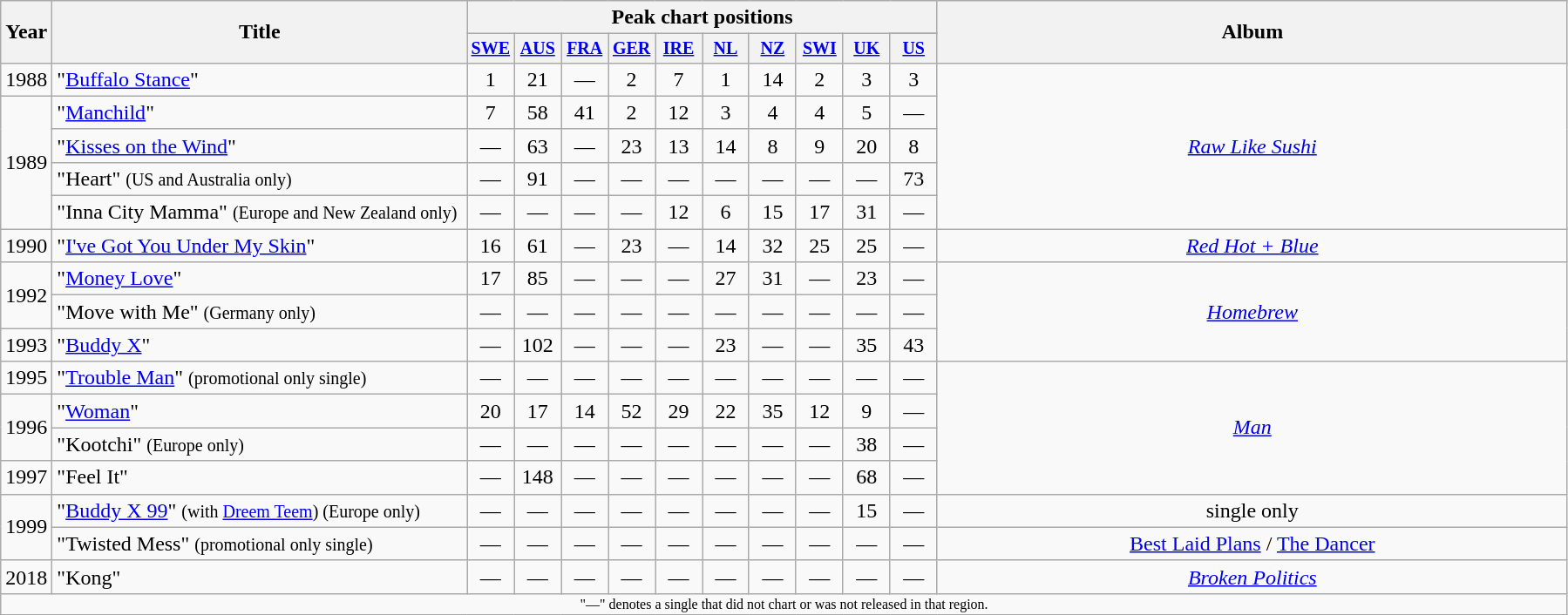<table class="wikitable" style="text-align:center;">
<tr>
<th width="1" rowspan="3">Year</th>
<th width="310" rowspan="3">Title</th>
<th colspan="10">Peak chart positions</th>
<th rowspan="3">Album</th>
</tr>
<tr style="font-size:smaller;">
<th rowspan="2" width=3%><a href='#'>SWE</a><br></th>
<th rowspan="2" width=3%><a href='#'>AUS</a><br></th>
<th rowspan="2" width=3%><a href='#'>FRA</a><br></th>
<th rowspan="2" width=3%><a href='#'>GER</a><br></th>
<th rowspan="2" width=3%><a href='#'>IRE</a><br></th>
<th rowspan="2" width=3%><a href='#'>NL</a><br></th>
<th rowspan="2" width=3%><a href='#'>NZ</a><br></th>
<th rowspan="2" width=3%><a href='#'>SWI</a><br></th>
<th rowspan="2" width=3%><a href='#'>UK</a><br></th>
</tr>
<tr style="font-size:smaller;">
<th width=3%><a href='#'>US</a><br></th>
</tr>
<tr>
<td>1988</td>
<td align="left">"<a href='#'>Buffalo Stance</a>"</td>
<td>1</td>
<td>21</td>
<td>—</td>
<td>2</td>
<td>7</td>
<td>1</td>
<td>14</td>
<td>2</td>
<td>3</td>
<td>3</td>
<td rowspan="5"><em><a href='#'>Raw Like Sushi</a></em></td>
</tr>
<tr>
<td rowspan="4">1989</td>
<td align="left">"<a href='#'>Manchild</a>"</td>
<td>7</td>
<td>58</td>
<td>41</td>
<td>2</td>
<td>12</td>
<td>3</td>
<td>4</td>
<td>4</td>
<td>5</td>
<td>—</td>
</tr>
<tr>
<td align="left">"<a href='#'>Kisses on the Wind</a>"</td>
<td>—</td>
<td>63</td>
<td>—</td>
<td>23</td>
<td>13</td>
<td>14</td>
<td>8</td>
<td>9</td>
<td>20</td>
<td>8</td>
</tr>
<tr>
<td align="left">"Heart" <small>(US and Australia only)</small></td>
<td>—</td>
<td>91</td>
<td>—</td>
<td>—</td>
<td>—</td>
<td>—</td>
<td>—</td>
<td>—</td>
<td>—</td>
<td>73</td>
</tr>
<tr>
<td align="left">"Inna City Mamma" <small>(Europe and New Zealand only)</small></td>
<td>—</td>
<td>—</td>
<td>—</td>
<td>—</td>
<td>12</td>
<td>6</td>
<td>15</td>
<td>17</td>
<td>31</td>
<td>—</td>
</tr>
<tr>
<td>1990</td>
<td align="left">"<a href='#'>I've Got You Under My Skin</a>"</td>
<td>16</td>
<td>61</td>
<td>—</td>
<td>23</td>
<td>—</td>
<td>14</td>
<td>32</td>
<td>25</td>
<td>25</td>
<td>—</td>
<td><em><a href='#'>Red Hot + Blue</a></em></td>
</tr>
<tr>
<td rowspan="2">1992</td>
<td align="left">"<a href='#'>Money Love</a>"</td>
<td>17</td>
<td>85</td>
<td>—</td>
<td>—</td>
<td>—</td>
<td>27</td>
<td>31</td>
<td>—</td>
<td>23</td>
<td>—</td>
<td rowspan="3"><em><a href='#'>Homebrew</a></em></td>
</tr>
<tr>
<td align="left">"Move with Me" <small>(Germany only)</small></td>
<td>—</td>
<td>—</td>
<td>—</td>
<td>—</td>
<td>—</td>
<td>—</td>
<td>—</td>
<td>—</td>
<td>—</td>
<td>—</td>
</tr>
<tr>
<td>1993</td>
<td align="left">"<a href='#'>Buddy X</a>"</td>
<td>—</td>
<td>102</td>
<td>—</td>
<td>—</td>
<td>—</td>
<td>23</td>
<td>—</td>
<td>—</td>
<td>35</td>
<td>43</td>
</tr>
<tr>
<td>1995</td>
<td align="left">"<a href='#'>Trouble Man</a>" <small>(promotional only single)</small></td>
<td>—</td>
<td>—</td>
<td>—</td>
<td>—</td>
<td>—</td>
<td>—</td>
<td>—</td>
<td>—</td>
<td>—</td>
<td>—</td>
<td rowspan="4"><em><a href='#'>Man</a></em></td>
</tr>
<tr>
<td rowspan="2">1996</td>
<td align="left">"<a href='#'>Woman</a>"</td>
<td>20</td>
<td>17</td>
<td>14</td>
<td>52</td>
<td>29</td>
<td>22</td>
<td>35</td>
<td>12</td>
<td>9</td>
<td>—</td>
</tr>
<tr>
<td align="left">"Kootchi" <small>(Europe only)</small></td>
<td>—</td>
<td>—</td>
<td>—</td>
<td>—</td>
<td>—</td>
<td>—</td>
<td>—</td>
<td>—</td>
<td>38</td>
<td>—</td>
</tr>
<tr>
<td>1997</td>
<td align="left">"Feel It"</td>
<td>—</td>
<td>148</td>
<td>—</td>
<td>—</td>
<td>—</td>
<td>—</td>
<td>—</td>
<td>—</td>
<td>68</td>
<td>—</td>
</tr>
<tr>
<td rowspan="2">1999</td>
<td align="left">"<a href='#'>Buddy X 99</a>" <small>(with <a href='#'>Dreem Teem</a>) (Europe only)</small></td>
<td>—</td>
<td>—</td>
<td>—</td>
<td>—</td>
<td>—</td>
<td>—</td>
<td>—</td>
<td>—</td>
<td>15</td>
<td>—</td>
<td>single only</td>
</tr>
<tr>
<td align="left">"Twisted Mess" <small>(promotional only single)</small></td>
<td>—</td>
<td>—</td>
<td>—</td>
<td>—</td>
<td>—</td>
<td>—</td>
<td>—</td>
<td>—</td>
<td>—</td>
<td>—</td>
<td><a href='#'>Best Laid Plans</a> / <a href='#'>The Dancer</a></td>
</tr>
<tr>
<td>2018</td>
<td align="left">"Kong"</td>
<td>—</td>
<td>—</td>
<td>—</td>
<td>—</td>
<td>—</td>
<td>—</td>
<td>—</td>
<td>—</td>
<td>—</td>
<td>—</td>
<td><em><a href='#'>Broken Politics</a></em></td>
</tr>
<tr>
<td colspan="14" style="font-size: 8pt">"—" denotes a single that did not chart or was not released in that region.</td>
</tr>
</table>
